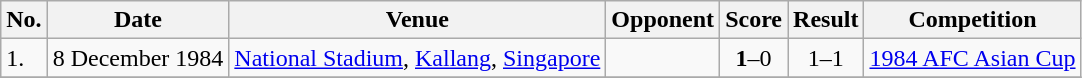<table class="wikitable">
<tr>
<th>No.</th>
<th>Date</th>
<th>Venue</th>
<th>Opponent</th>
<th>Score</th>
<th>Result</th>
<th>Competition</th>
</tr>
<tr>
<td>1.</td>
<td>8 December 1984</td>
<td><a href='#'>National Stadium</a>, <a href='#'>Kallang</a>, <a href='#'>Singapore</a></td>
<td></td>
<td align=center><strong>1</strong>–0</td>
<td align=center>1–1</td>
<td><a href='#'>1984 AFC Asian Cup</a></td>
</tr>
<tr>
</tr>
</table>
